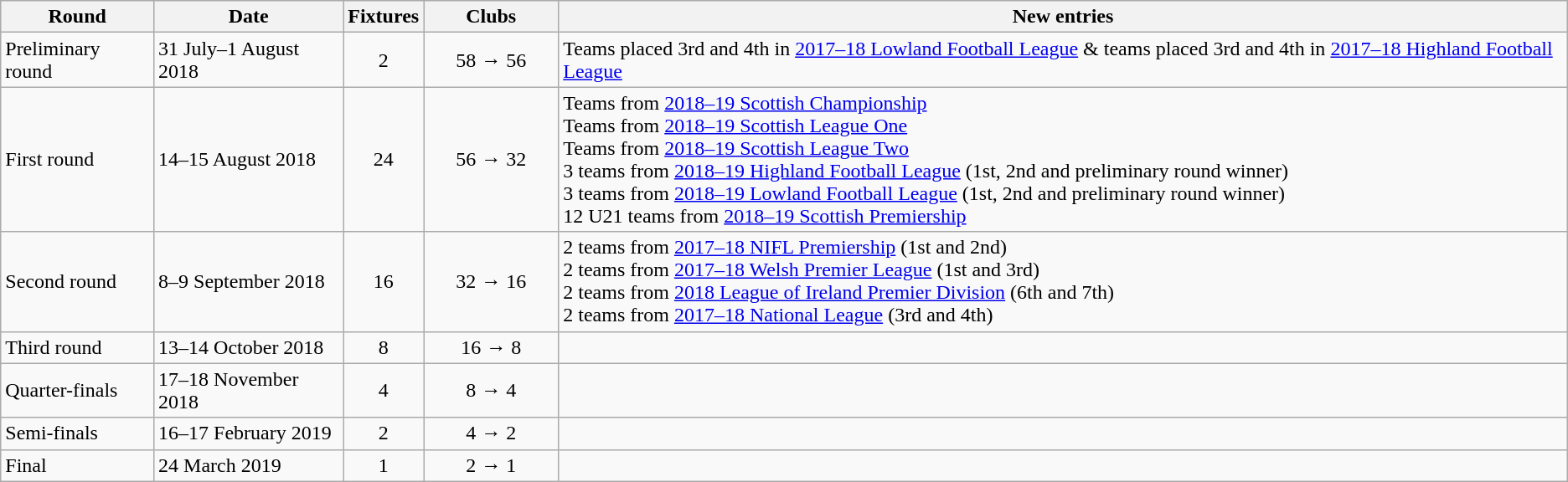<table class="wikitable">
<tr>
<th>Round</th>
<th>Date</th>
<th>Fixtures</th>
<th width=100>Clubs</th>
<th>New entries</th>
</tr>
<tr align=center>
<td align=left>Preliminary round</td>
<td align=left>31 July–1 August 2018</td>
<td>2</td>
<td>58 → 56</td>
<td align=left>Teams placed 3rd and 4th in <a href='#'>2017–18 Lowland Football League</a> & teams placed 3rd and 4th in <a href='#'>2017–18 Highland Football League</a></td>
</tr>
<tr align=center>
<td align=left>First round</td>
<td align=left>14–15 August 2018</td>
<td>24</td>
<td>56 → 32</td>
<td align=left>Teams from <a href='#'>2018–19 Scottish Championship</a> <br> Teams from <a href='#'>2018–19 Scottish League One</a> <br> Teams from <a href='#'>2018–19 Scottish League Two</a> <br> 3 teams from <a href='#'>2018–19 Highland Football League</a> (1st, 2nd and preliminary round winner) <br> 3 teams from <a href='#'>2018–19 Lowland Football League</a> (1st, 2nd and preliminary round winner) <br> 12 U21 teams from <a href='#'>2018–19 Scottish Premiership</a></td>
</tr>
<tr align=center>
<td align=left>Second round</td>
<td align=left>8–9 September 2018</td>
<td>16</td>
<td>32 → 16</td>
<td align=left>2 teams from <a href='#'>2017–18 NIFL Premiership</a> (1st and 2nd) <br> 2 teams from <a href='#'>2017–18 Welsh Premier League</a> (1st and 3rd) <br> 2 teams from <a href='#'>2018 League of Ireland Premier Division</a>  (6th and 7th) <br> 2 teams from <a href='#'>2017–18 National League</a> (3rd and 4th)</td>
</tr>
<tr align=center>
<td align=left>Third round</td>
<td align=left>13–14 October 2018</td>
<td>8</td>
<td>16 → 8</td>
<td></td>
</tr>
<tr align=center>
<td align=left>Quarter-finals</td>
<td align=left>17–18 November 2018</td>
<td>4</td>
<td>8 → 4</td>
<td></td>
</tr>
<tr align=center>
<td align=left>Semi-finals</td>
<td align=left>16–17 February 2019</td>
<td>2</td>
<td>4 → 2</td>
<td></td>
</tr>
<tr align=center>
<td align=left>Final</td>
<td align=left>24 March 2019</td>
<td>1</td>
<td>2 → 1</td>
<td></td>
</tr>
</table>
